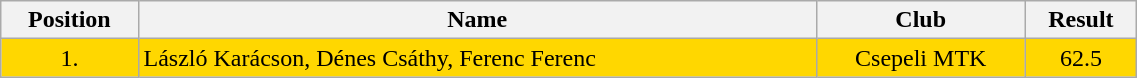<table class="wikitable" width=60% style="text-align:center">
<tr>
<th>Position</th>
<th>Name</th>
<th>Club</th>
<th>Result</th>
</tr>
<tr bgcolor=gold>
<td>1.</td>
<td align="left">László Karácson, Dénes Csáthy, Ferenc Ferenc</td>
<td>Csepeli MTK</td>
<td>62.5</td>
</tr>
</table>
